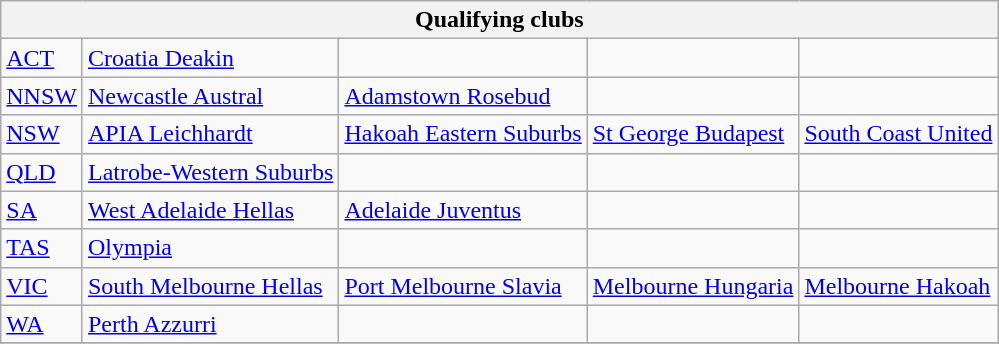<table class="wikitable">
<tr>
<th colspan=5>Qualifying clubs</th>
</tr>
<tr>
<td> <a href='#'>ACT</a></td>
<td><a href='#'>Croatia Deakin</a></td>
<td></td>
<td></td>
<td></td>
</tr>
<tr>
<td> <a href='#'>NNSW</a></td>
<td><a href='#'>Newcastle Austral</a></td>
<td><a href='#'>Adamstown Rosebud</a></td>
<td></td>
<td></td>
</tr>
<tr>
<td> <a href='#'>NSW</a></td>
<td><a href='#'>APIA Leichhardt</a></td>
<td><a href='#'>Hakoah Eastern Suburbs</a></td>
<td><a href='#'>St George Budapest</a></td>
<td><a href='#'>South Coast United</a></td>
</tr>
<tr>
<td> <a href='#'>QLD</a></td>
<td><a href='#'>Latrobe-Western Suburbs</a></td>
<td></td>
<td></td>
<td></td>
</tr>
<tr>
<td> <a href='#'>SA</a></td>
<td><a href='#'>West Adelaide Hellas</a></td>
<td><a href='#'>Adelaide Juventus</a></td>
<td></td>
<td></td>
</tr>
<tr>
<td> <a href='#'>TAS</a></td>
<td><a href='#'>Olympia</a></td>
<td></td>
<td></td>
<td></td>
</tr>
<tr>
<td> <a href='#'>VIC</a></td>
<td><a href='#'>South Melbourne Hellas</a></td>
<td><a href='#'>Port Melbourne Slavia</a></td>
<td><a href='#'>Melbourne Hungaria</a></td>
<td><a href='#'>Melbourne Hakoah</a></td>
</tr>
<tr>
<td> <a href='#'>WA</a></td>
<td><a href='#'>Perth Azzurri</a></td>
<td></td>
<td></td>
<td></td>
</tr>
<tr>
</tr>
</table>
